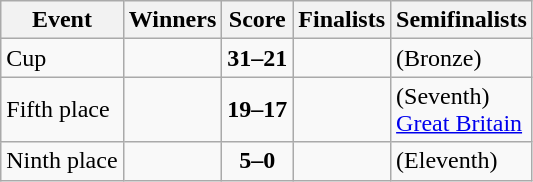<table class="wikitable">
<tr>
<th>Event</th>
<th>Winners</th>
<th>Score</th>
<th>Finalists</th>
<th>Semifinalists</th>
</tr>
<tr>
<td>Cup</td>
<td><strong></strong></td>
<td align=center><strong>31–21</strong></td>
<td></td>
<td> (Bronze)<br></td>
</tr>
<tr>
<td>Fifth place</td>
<td><strong></strong></td>
<td align=center><strong>19–17</strong></td>
<td></td>
<td> (Seventh)<br> <a href='#'>Great Britain</a></td>
</tr>
<tr>
<td>Ninth place</td>
<td><strong></strong></td>
<td align=center><strong>5–0</strong></td>
<td></td>
<td> (Eleventh)<br></td>
</tr>
</table>
